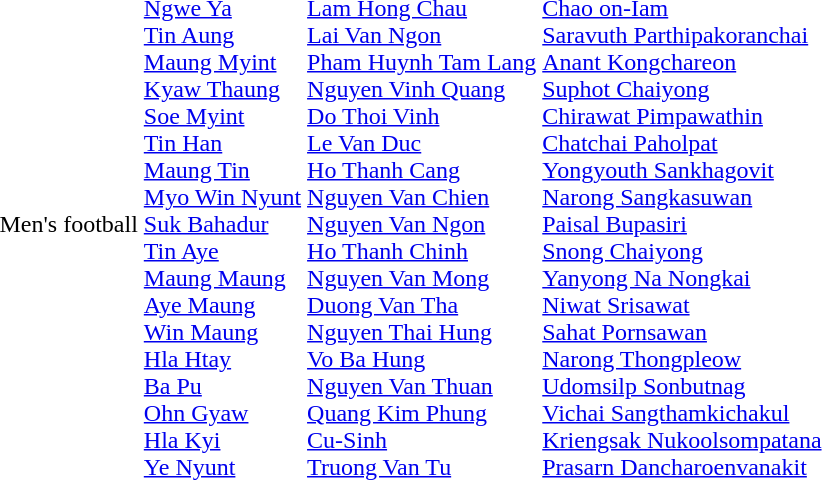<table>
<tr>
<td>Men's football</td>
<td valign=top><br><a href='#'>Ngwe Ya</a><br><a href='#'>Tin Aung</a><br><a href='#'>Maung Myint</a><br><a href='#'>Kyaw Thaung</a><br><a href='#'>Soe Myint</a><br><a href='#'>Tin Han</a><br><a href='#'>Maung Tin</a><br><a href='#'>Myo Win Nyunt</a><br><a href='#'>Suk Bahadur</a><br><a href='#'>Tin Aye</a><br><a href='#'>Maung Maung</a><br><a href='#'>Aye Maung</a><br><a href='#'>Win Maung</a><br><a href='#'>Hla Htay</a><br><a href='#'>Ba Pu</a><br><a href='#'>Ohn Gyaw</a><br><a href='#'>Hla Kyi</a><br><a href='#'>Ye Nyunt</a></td>
<td valign=top><br><a href='#'>Lam Hong Chau</a><br><a href='#'>Lai Van Ngon</a><br><a href='#'>Pham Huynh Tam Lang</a><br><a href='#'>Nguyen Vinh Quang</a><br><a href='#'>Do Thoi Vinh</a><br><a href='#'>Le Van Duc</a><br><a href='#'>Ho Thanh Cang</a><br><a href='#'>Nguyen Van Chien</a><br><a href='#'>Nguyen Van Ngon</a><br><a href='#'>Ho Thanh Chinh</a><br><a href='#'>Nguyen Van Mong</a><br><a href='#'>Duong Van Tha</a><br><a href='#'>Nguyen Thai Hung</a><br><a href='#'>Vo Ba Hung</a><br><a href='#'>Nguyen Van Thuan</a><br><a href='#'>Quang Kim Phung</a><br><a href='#'>Cu-Sinh</a><br><a href='#'>Truong Van Tu</a></td>
<td valign=top><br><a href='#'>Chao on-Iam</a><br><a href='#'>Saravuth Parthipakoranchai</a><br><a href='#'>Anant Kongchareon</a><br><a href='#'>Suphot Chaiyong</a><br><a href='#'>Chirawat Pimpawathin</a><br><a href='#'>Chatchai Paholpat</a><br><a href='#'>Yongyouth Sankhagovit</a><br><a href='#'>Narong Sangkasuwan</a><br><a href='#'>Paisal Bupasiri</a><br><a href='#'>Snong Chaiyong</a><br><a href='#'>Yanyong Na Nongkai</a><br><a href='#'>Niwat Srisawat</a><br><a href='#'>Sahat Pornsawan</a><br><a href='#'>Narong Thongpleow</a><br><a href='#'>Udomsilp Sonbutnag</a><br><a href='#'>Vichai Sangthamkichakul</a><br><a href='#'>Kriengsak Nukoolsompatana</a><br><a href='#'>Prasarn Dancharoenvanakit</a></td>
</tr>
</table>
